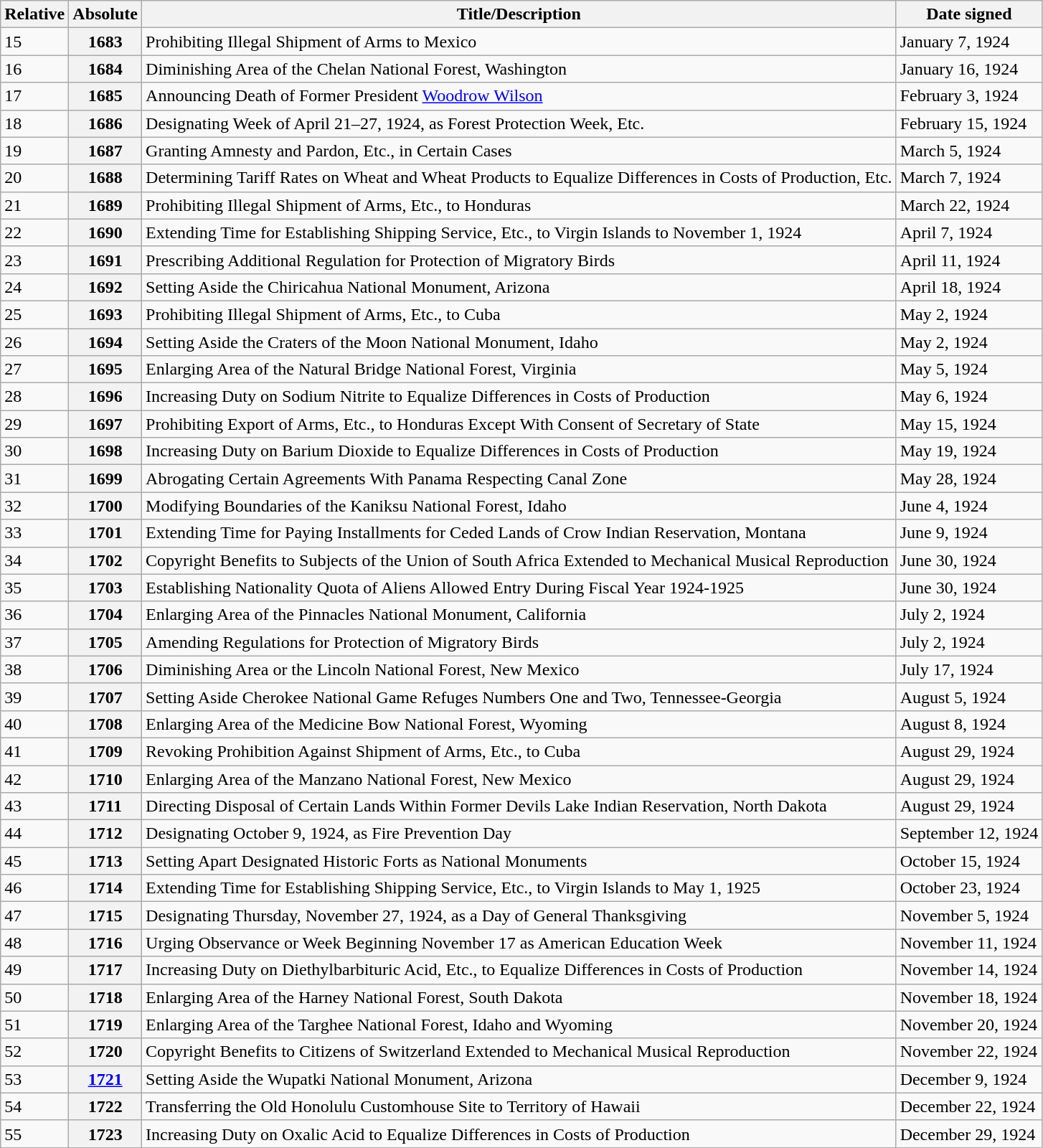<table class="wikitable">
<tr>
<th>Relative </th>
<th>Absolute </th>
<th>Title/Description</th>
<th>Date signed</th>
</tr>
<tr>
<td>15</td>
<th>1683</th>
<td>Prohibiting Illegal Shipment of Arms to Mexico</td>
<td>January 7, 1924</td>
</tr>
<tr>
<td>16</td>
<th>1684</th>
<td>Diminishing Area of the Chelan National Forest, Washington</td>
<td>January 16, 1924</td>
</tr>
<tr>
<td>17</td>
<th>1685</th>
<td>Announcing Death of Former President <a href='#'>Woodrow Wilson</a></td>
<td>February 3, 1924</td>
</tr>
<tr>
<td>18</td>
<th>1686</th>
<td>Designating Week of April 21–27, 1924, as Forest Protection Week, Etc.</td>
<td>February 15, 1924</td>
</tr>
<tr>
<td>19</td>
<th>1687</th>
<td>Granting Amnesty and Pardon, Etc., in Certain Cases</td>
<td>March 5, 1924</td>
</tr>
<tr>
<td>20</td>
<th>1688</th>
<td>Determining Tariff Rates on Wheat and Wheat Products to Equalize Differences in Costs of Production, Etc.</td>
<td>March 7, 1924</td>
</tr>
<tr>
<td>21</td>
<th>1689</th>
<td>Prohibiting Illegal Shipment of Arms, Etc., to Honduras</td>
<td>March 22, 1924</td>
</tr>
<tr>
<td>22</td>
<th>1690</th>
<td>Extending Time for Establishing Shipping Service, Etc., to Virgin Islands to November 1, 1924</td>
<td>April 7, 1924</td>
</tr>
<tr>
<td>23</td>
<th>1691</th>
<td>Prescribing Additional Regulation for Protection of Migratory Birds</td>
<td>April 11, 1924</td>
</tr>
<tr>
<td>24</td>
<th>1692</th>
<td>Setting Aside the Chiricahua National Monument, Arizona</td>
<td>April 18, 1924</td>
</tr>
<tr>
<td>25</td>
<th>1693</th>
<td>Prohibiting Illegal Shipment of Arms, Etc., to Cuba</td>
<td>May 2, 1924</td>
</tr>
<tr>
<td>26</td>
<th>1694</th>
<td>Setting Aside the Craters of the Moon National Monument, Idaho</td>
<td>May 2, 1924</td>
</tr>
<tr>
<td>27</td>
<th>1695</th>
<td>Enlarging Area of the Natural Bridge National Forest, Virginia</td>
<td>May 5, 1924</td>
</tr>
<tr>
<td>28</td>
<th>1696</th>
<td>Increasing Duty on Sodium Nitrite to Equalize Differences in Costs of Production</td>
<td>May 6, 1924</td>
</tr>
<tr>
<td>29</td>
<th>1697</th>
<td>Prohibiting Export of Arms, Etc., to Honduras Except With Consent of Secretary of State</td>
<td>May 15, 1924</td>
</tr>
<tr>
<td>30</td>
<th>1698</th>
<td>Increasing Duty on Barium Dioxide to Equalize Differences in Costs of Production</td>
<td>May 19, 1924</td>
</tr>
<tr>
<td>31</td>
<th>1699</th>
<td>Abrogating Certain Agreements With Panama Respecting Canal Zone</td>
<td>May 28, 1924</td>
</tr>
<tr>
<td>32</td>
<th>1700</th>
<td>Modifying Boundaries of the Kaniksu National Forest, Idaho</td>
<td>June 4, 1924</td>
</tr>
<tr>
<td>33</td>
<th>1701</th>
<td>Extending Time for Paying Installments for Ceded Lands of Crow Indian Reservation, Montana</td>
<td>June 9, 1924</td>
</tr>
<tr>
<td>34</td>
<th>1702</th>
<td>Copyright Benefits to Subjects of the Union of South Africa Extended to Mechanical Musical Reproduction</td>
<td>June 30, 1924</td>
</tr>
<tr>
<td>35</td>
<th>1703</th>
<td>Establishing Nationality Quota of Aliens Allowed Entry During Fiscal Year 1924-1925</td>
<td>June 30, 1924</td>
</tr>
<tr>
<td>36</td>
<th>1704</th>
<td>Enlarging Area of the Pinnacles National Monument, California</td>
<td>July 2, 1924</td>
</tr>
<tr>
<td>37</td>
<th>1705</th>
<td>Amending Regulations for Protection of Migratory Birds</td>
<td>July 2, 1924</td>
</tr>
<tr>
<td>38</td>
<th>1706</th>
<td>Diminishing Area or the Lincoln National Forest, New Mexico</td>
<td>July 17, 1924</td>
</tr>
<tr>
<td>39</td>
<th>1707</th>
<td>Setting Aside Cherokee National Game Refuges Numbers One and Two, Tennessee-Georgia</td>
<td>August 5, 1924</td>
</tr>
<tr>
<td>40</td>
<th>1708</th>
<td>Enlarging Area of the Medicine Bow National Forest, Wyoming</td>
<td>August 8, 1924</td>
</tr>
<tr>
<td>41</td>
<th>1709</th>
<td>Revoking Prohibition Against Shipment of Arms, Etc., to Cuba</td>
<td>August 29, 1924</td>
</tr>
<tr>
<td>42</td>
<th>1710</th>
<td>Enlarging Area of the Manzano National Forest, New Mexico</td>
<td>August 29, 1924</td>
</tr>
<tr>
<td>43</td>
<th>1711</th>
<td>Directing Disposal of Certain Lands Within Former Devils Lake Indian Reservation, North Dakota</td>
<td>August 29, 1924</td>
</tr>
<tr>
<td>44</td>
<th>1712</th>
<td>Designating October 9, 1924, as Fire Prevention Day</td>
<td>September 12, 1924</td>
</tr>
<tr>
<td>45</td>
<th>1713</th>
<td>Setting Apart Designated Historic Forts as National Monuments</td>
<td>October 15, 1924</td>
</tr>
<tr>
<td>46</td>
<th>1714</th>
<td>Extending Time for Establishing Shipping Service, Etc., to Virgin Islands to May 1, 1925</td>
<td>October 23, 1924</td>
</tr>
<tr>
<td>47</td>
<th>1715</th>
<td>Designating Thursday, November 27, 1924, as a Day of General Thanksgiving</td>
<td>November 5, 1924</td>
</tr>
<tr>
<td>48</td>
<th>1716</th>
<td>Urging Observance or Week Beginning November 17 as American Education Week</td>
<td>November 11, 1924</td>
</tr>
<tr>
<td>49</td>
<th>1717</th>
<td>Increasing Duty on Diethylbarbituric Acid, Etc., to Equalize Differences in Costs of Production</td>
<td>November 14, 1924</td>
</tr>
<tr>
<td>50</td>
<th>1718</th>
<td>Enlarging Area of the Harney National Forest, South Dakota</td>
<td>November 18, 1924</td>
</tr>
<tr>
<td>51</td>
<th>1719</th>
<td>Enlarging Area of the Targhee National Forest, Idaho and Wyoming</td>
<td>November 20, 1924</td>
</tr>
<tr>
<td>52</td>
<th>1720</th>
<td>Copyright Benefits to Citizens of Switzerland Extended to Mechanical Musical Reproduction</td>
<td>November 22, 1924</td>
</tr>
<tr>
<td>53</td>
<th><a href='#'>1721</a></th>
<td>Setting Aside the Wupatki National Monument, Arizona</td>
<td>December 9, 1924</td>
</tr>
<tr>
<td>54</td>
<th>1722</th>
<td>Transferring the Old Honolulu Customhouse Site to Territory of Hawaii</td>
<td>December 22, 1924</td>
</tr>
<tr>
<td>55</td>
<th>1723</th>
<td>Increasing Duty on Oxalic Acid to Equalize Differences in Costs of Production</td>
<td>December 29, 1924</td>
</tr>
</table>
